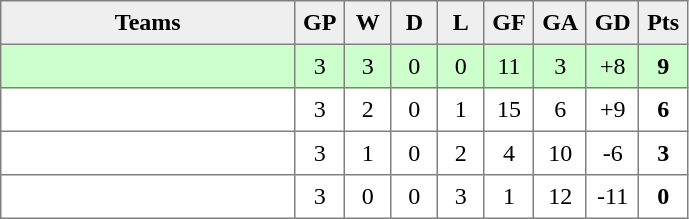<table style=border-collapse:collapse border=1 cellspacing=0 cellpadding=5>
<tr align=center bgcolor=#efefef>
<th width=185>Teams</th>
<th width=20>GP</th>
<th width=20>W</th>
<th width=20>D</th>
<th width=20>L</th>
<th width=20>GF</th>
<th width=20>GA</th>
<th width=20>GD</th>
<th width=20>Pts<br></th>
</tr>
<tr align=center bgcolor="ccffcc">
<td style="text-align:left;"></td>
<td>3</td>
<td>3</td>
<td>0</td>
<td>0</td>
<td>11</td>
<td>3</td>
<td>+8</td>
<td><strong>9</strong></td>
</tr>
<tr align=center>
<td style="text-align:left;"></td>
<td>3</td>
<td>2</td>
<td>0</td>
<td>1</td>
<td>15</td>
<td>6</td>
<td>+9</td>
<td><strong>6</strong></td>
</tr>
<tr align=center>
<td style="text-align:left;"></td>
<td>3</td>
<td>1</td>
<td>0</td>
<td>2</td>
<td>4</td>
<td>10</td>
<td>-6</td>
<td><strong>3</strong></td>
</tr>
<tr align=center>
<td style="text-align:left;"></td>
<td>3</td>
<td>0</td>
<td>0</td>
<td>3</td>
<td>1</td>
<td>12</td>
<td>-11</td>
<td><strong>0</strong></td>
</tr>
</table>
